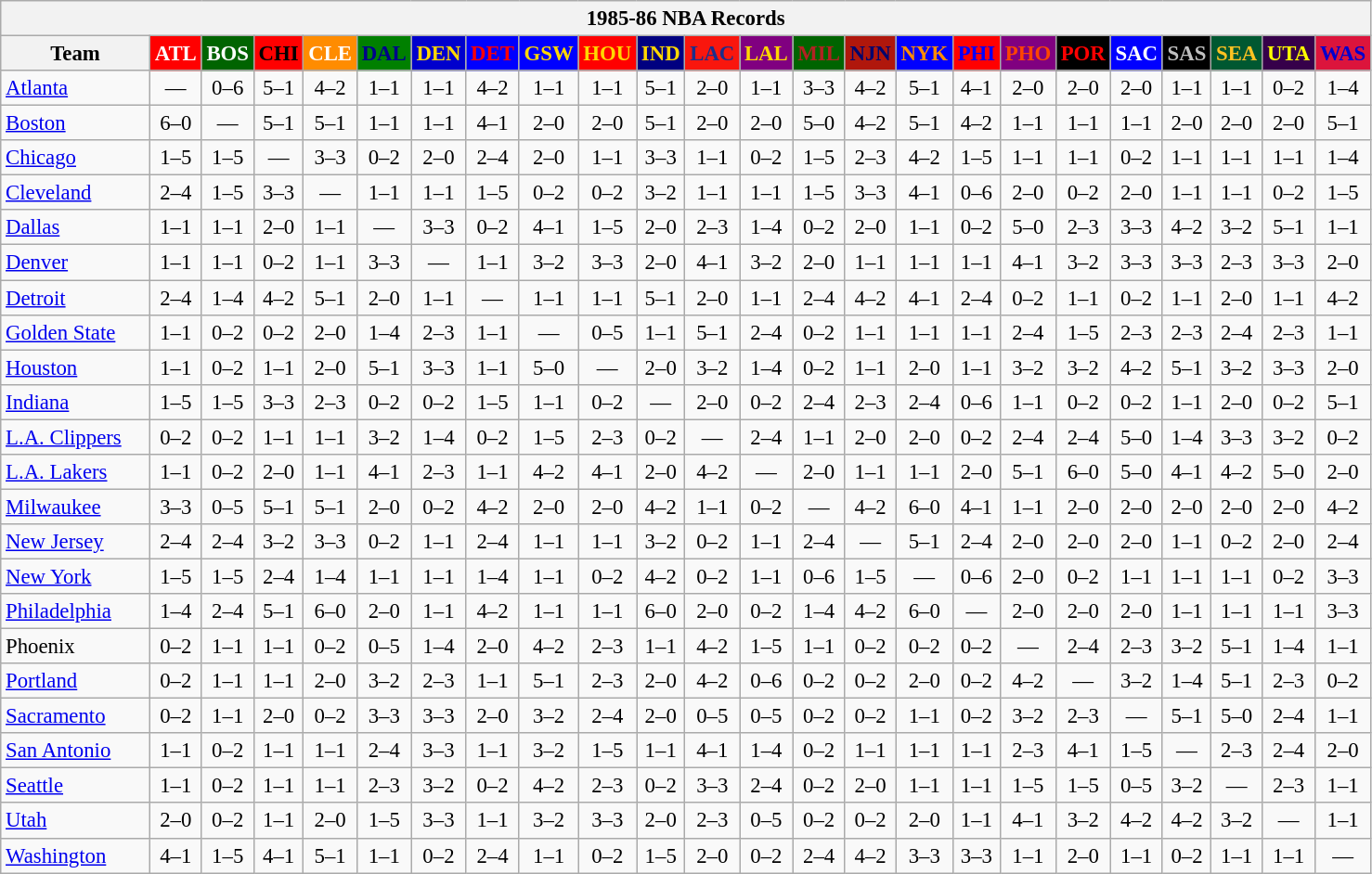<table class="wikitable" style="font-size:95%; text-align:center;">
<tr>
<th colspan=24>1985-86 NBA Records</th>
</tr>
<tr>
<th width=100>Team</th>
<th style="background:#FF0000;color:#FFFFFF;width=35">ATL</th>
<th style="background:#006400;color:#FFFFFF;width=35">BOS</th>
<th style="background:#FF0000;color:#000000;width=35">CHI</th>
<th style="background:#FF8C00;color:#FFFFFF;width=35">CLE</th>
<th style="background:#008000;color:#00008B;width=35">DAL</th>
<th style="background:#0000CD;color:#FFD700;width=35">DEN</th>
<th style="background:#0000FF;color:#FF0000;width=35">DET</th>
<th style="background:#0000FF;color:#FFD700;width=35">GSW</th>
<th style="background:#FF0000;color:#FFD700;width=35">HOU</th>
<th style="background:#000080;color:#FFD700;width=35">IND</th>
<th style="background:#F9160D;color:#1A2E8B;width=35">LAC</th>
<th style="background:#800080;color:#FFD700;width=35">LAL</th>
<th style="background:#006400;color:#B22222;width=35">MIL</th>
<th style="background:#B0170C;color:#00056D;width=35">NJN</th>
<th style="background:#0000FF;color:#FF8C00;width=35">NYK</th>
<th style="background:#FF0000;color:#0000FF;width=35">PHI</th>
<th style="background:#800080;color:#FF4500;width=35">PHO</th>
<th style="background:#000000;color:#FF0000;width=35">POR</th>
<th style="background:#0000FF;color:#FFFFFF;width=35">SAC</th>
<th style="background:#000000;color:#C0C0C0;width=35">SAS</th>
<th style="background:#005831;color:#FFC322;width=35">SEA</th>
<th style="background:#36004A;color:#FFFF00;width=35">UTA</th>
<th style="background:#DC143C;color:#0000CD;width=35">WAS</th>
</tr>
<tr>
<td style="text-align:left;"><a href='#'>Atlanta</a></td>
<td>—</td>
<td>0–6</td>
<td>5–1</td>
<td>4–2</td>
<td>1–1</td>
<td>1–1</td>
<td>4–2</td>
<td>1–1</td>
<td>1–1</td>
<td>5–1</td>
<td>2–0</td>
<td>1–1</td>
<td>3–3</td>
<td>4–2</td>
<td>5–1</td>
<td>4–1</td>
<td>2–0</td>
<td>2–0</td>
<td>2–0</td>
<td>1–1</td>
<td>1–1</td>
<td>0–2</td>
<td>1–4</td>
</tr>
<tr>
<td style="text-align:left;"><a href='#'>Boston</a></td>
<td>6–0</td>
<td>—</td>
<td>5–1</td>
<td>5–1</td>
<td>1–1</td>
<td>1–1</td>
<td>4–1</td>
<td>2–0</td>
<td>2–0</td>
<td>5–1</td>
<td>2–0</td>
<td>2–0</td>
<td>5–0</td>
<td>4–2</td>
<td>5–1</td>
<td>4–2</td>
<td>1–1</td>
<td>1–1</td>
<td>1–1</td>
<td>2–0</td>
<td>2–0</td>
<td>2–0</td>
<td>5–1</td>
</tr>
<tr>
<td style="text-align:left;"><a href='#'>Chicago</a></td>
<td>1–5</td>
<td>1–5</td>
<td>—</td>
<td>3–3</td>
<td>0–2</td>
<td>2–0</td>
<td>2–4</td>
<td>2–0</td>
<td>1–1</td>
<td>3–3</td>
<td>1–1</td>
<td>0–2</td>
<td>1–5</td>
<td>2–3</td>
<td>4–2</td>
<td>1–5</td>
<td>1–1</td>
<td>1–1</td>
<td>0–2</td>
<td>1–1</td>
<td>1–1</td>
<td>1–1</td>
<td>1–4</td>
</tr>
<tr>
<td style="text-align:left;"><a href='#'>Cleveland</a></td>
<td>2–4</td>
<td>1–5</td>
<td>3–3</td>
<td>—</td>
<td>1–1</td>
<td>1–1</td>
<td>1–5</td>
<td>0–2</td>
<td>0–2</td>
<td>3–2</td>
<td>1–1</td>
<td>1–1</td>
<td>1–5</td>
<td>3–3</td>
<td>4–1</td>
<td>0–6</td>
<td>2–0</td>
<td>0–2</td>
<td>2–0</td>
<td>1–1</td>
<td>1–1</td>
<td>0–2</td>
<td>1–5</td>
</tr>
<tr>
<td style="text-align:left;"><a href='#'>Dallas</a></td>
<td>1–1</td>
<td>1–1</td>
<td>2–0</td>
<td>1–1</td>
<td>—</td>
<td>3–3</td>
<td>0–2</td>
<td>4–1</td>
<td>1–5</td>
<td>2–0</td>
<td>2–3</td>
<td>1–4</td>
<td>0–2</td>
<td>2–0</td>
<td>1–1</td>
<td>0–2</td>
<td>5–0</td>
<td>2–3</td>
<td>3–3</td>
<td>4–2</td>
<td>3–2</td>
<td>5–1</td>
<td>1–1</td>
</tr>
<tr>
<td style="text-align:left;"><a href='#'>Denver</a></td>
<td>1–1</td>
<td>1–1</td>
<td>0–2</td>
<td>1–1</td>
<td>3–3</td>
<td>—</td>
<td>1–1</td>
<td>3–2</td>
<td>3–3</td>
<td>2–0</td>
<td>4–1</td>
<td>3–2</td>
<td>2–0</td>
<td>1–1</td>
<td>1–1</td>
<td>1–1</td>
<td>4–1</td>
<td>3–2</td>
<td>3–3</td>
<td>3–3</td>
<td>2–3</td>
<td>3–3</td>
<td>2–0</td>
</tr>
<tr>
<td style="text-align:left;"><a href='#'>Detroit</a></td>
<td>2–4</td>
<td>1–4</td>
<td>4–2</td>
<td>5–1</td>
<td>2–0</td>
<td>1–1</td>
<td>—</td>
<td>1–1</td>
<td>1–1</td>
<td>5–1</td>
<td>2–0</td>
<td>1–1</td>
<td>2–4</td>
<td>4–2</td>
<td>4–1</td>
<td>2–4</td>
<td>0–2</td>
<td>1–1</td>
<td>0–2</td>
<td>1–1</td>
<td>2–0</td>
<td>1–1</td>
<td>4–2</td>
</tr>
<tr>
<td style="text-align:left;"><a href='#'>Golden State</a></td>
<td>1–1</td>
<td>0–2</td>
<td>0–2</td>
<td>2–0</td>
<td>1–4</td>
<td>2–3</td>
<td>1–1</td>
<td>—</td>
<td>0–5</td>
<td>1–1</td>
<td>5–1</td>
<td>2–4</td>
<td>0–2</td>
<td>1–1</td>
<td>1–1</td>
<td>1–1</td>
<td>2–4</td>
<td>1–5</td>
<td>2–3</td>
<td>2–3</td>
<td>2–4</td>
<td>2–3</td>
<td>1–1</td>
</tr>
<tr>
<td style="text-align:left;"><a href='#'>Houston</a></td>
<td>1–1</td>
<td>0–2</td>
<td>1–1</td>
<td>2–0</td>
<td>5–1</td>
<td>3–3</td>
<td>1–1</td>
<td>5–0</td>
<td>—</td>
<td>2–0</td>
<td>3–2</td>
<td>1–4</td>
<td>0–2</td>
<td>1–1</td>
<td>2–0</td>
<td>1–1</td>
<td>3–2</td>
<td>3–2</td>
<td>4–2</td>
<td>5–1</td>
<td>3–2</td>
<td>3–3</td>
<td>2–0</td>
</tr>
<tr>
<td style="text-align:left;"><a href='#'>Indiana</a></td>
<td>1–5</td>
<td>1–5</td>
<td>3–3</td>
<td>2–3</td>
<td>0–2</td>
<td>0–2</td>
<td>1–5</td>
<td>1–1</td>
<td>0–2</td>
<td>—</td>
<td>2–0</td>
<td>0–2</td>
<td>2–4</td>
<td>2–3</td>
<td>2–4</td>
<td>0–6</td>
<td>1–1</td>
<td>0–2</td>
<td>0–2</td>
<td>1–1</td>
<td>2–0</td>
<td>0–2</td>
<td>5–1</td>
</tr>
<tr>
<td style="text-align:left;"><a href='#'>L.A. Clippers</a></td>
<td>0–2</td>
<td>0–2</td>
<td>1–1</td>
<td>1–1</td>
<td>3–2</td>
<td>1–4</td>
<td>0–2</td>
<td>1–5</td>
<td>2–3</td>
<td>0–2</td>
<td>—</td>
<td>2–4</td>
<td>1–1</td>
<td>2–0</td>
<td>2–0</td>
<td>0–2</td>
<td>2–4</td>
<td>2–4</td>
<td>5–0</td>
<td>1–4</td>
<td>3–3</td>
<td>3–2</td>
<td>0–2</td>
</tr>
<tr>
<td style="text-align:left;"><a href='#'>L.A. Lakers</a></td>
<td>1–1</td>
<td>0–2</td>
<td>2–0</td>
<td>1–1</td>
<td>4–1</td>
<td>2–3</td>
<td>1–1</td>
<td>4–2</td>
<td>4–1</td>
<td>2–0</td>
<td>4–2</td>
<td>—</td>
<td>2–0</td>
<td>1–1</td>
<td>1–1</td>
<td>2–0</td>
<td>5–1</td>
<td>6–0</td>
<td>5–0</td>
<td>4–1</td>
<td>4–2</td>
<td>5–0</td>
<td>2–0</td>
</tr>
<tr>
<td style="text-align:left;"><a href='#'>Milwaukee</a></td>
<td>3–3</td>
<td>0–5</td>
<td>5–1</td>
<td>5–1</td>
<td>2–0</td>
<td>0–2</td>
<td>4–2</td>
<td>2–0</td>
<td>2–0</td>
<td>4–2</td>
<td>1–1</td>
<td>0–2</td>
<td>—</td>
<td>4–2</td>
<td>6–0</td>
<td>4–1</td>
<td>1–1</td>
<td>2–0</td>
<td>2–0</td>
<td>2–0</td>
<td>2–0</td>
<td>2–0</td>
<td>4–2</td>
</tr>
<tr>
<td style="text-align:left;"><a href='#'>New Jersey</a></td>
<td>2–4</td>
<td>2–4</td>
<td>3–2</td>
<td>3–3</td>
<td>0–2</td>
<td>1–1</td>
<td>2–4</td>
<td>1–1</td>
<td>1–1</td>
<td>3–2</td>
<td>0–2</td>
<td>1–1</td>
<td>2–4</td>
<td>—</td>
<td>5–1</td>
<td>2–4</td>
<td>2–0</td>
<td>2–0</td>
<td>2–0</td>
<td>1–1</td>
<td>0–2</td>
<td>2–0</td>
<td>2–4</td>
</tr>
<tr>
<td style="text-align:left;"><a href='#'>New York</a></td>
<td>1–5</td>
<td>1–5</td>
<td>2–4</td>
<td>1–4</td>
<td>1–1</td>
<td>1–1</td>
<td>1–4</td>
<td>1–1</td>
<td>0–2</td>
<td>4–2</td>
<td>0–2</td>
<td>1–1</td>
<td>0–6</td>
<td>1–5</td>
<td>—</td>
<td>0–6</td>
<td>2–0</td>
<td>0–2</td>
<td>1–1</td>
<td>1–1</td>
<td>1–1</td>
<td>0–2</td>
<td>3–3</td>
</tr>
<tr>
<td style="text-align:left;"><a href='#'>Philadelphia</a></td>
<td>1–4</td>
<td>2–4</td>
<td>5–1</td>
<td>6–0</td>
<td>2–0</td>
<td>1–1</td>
<td>4–2</td>
<td>1–1</td>
<td>1–1</td>
<td>6–0</td>
<td>2–0</td>
<td>0–2</td>
<td>1–4</td>
<td>4–2</td>
<td>6–0</td>
<td>—</td>
<td>2–0</td>
<td>2–0</td>
<td>2–0</td>
<td>1–1</td>
<td>1–1</td>
<td>1–1</td>
<td>3–3</td>
</tr>
<tr>
<td style="text-align:left;">Phoenix</td>
<td>0–2</td>
<td>1–1</td>
<td>1–1</td>
<td>0–2</td>
<td>0–5</td>
<td>1–4</td>
<td>2–0</td>
<td>4–2</td>
<td>2–3</td>
<td>1–1</td>
<td>4–2</td>
<td>1–5</td>
<td>1–1</td>
<td>0–2</td>
<td>0–2</td>
<td>0–2</td>
<td>—</td>
<td>2–4</td>
<td>2–3</td>
<td>3–2</td>
<td>5–1</td>
<td>1–4</td>
<td>1–1</td>
</tr>
<tr>
<td style="text-align:left;"><a href='#'>Portland</a></td>
<td>0–2</td>
<td>1–1</td>
<td>1–1</td>
<td>2–0</td>
<td>3–2</td>
<td>2–3</td>
<td>1–1</td>
<td>5–1</td>
<td>2–3</td>
<td>2–0</td>
<td>4–2</td>
<td>0–6</td>
<td>0–2</td>
<td>0–2</td>
<td>2–0</td>
<td>0–2</td>
<td>4–2</td>
<td>—</td>
<td>3–2</td>
<td>1–4</td>
<td>5–1</td>
<td>2–3</td>
<td>0–2</td>
</tr>
<tr>
<td style="text-align:left;"><a href='#'>Sacramento</a></td>
<td>0–2</td>
<td>1–1</td>
<td>2–0</td>
<td>0–2</td>
<td>3–3</td>
<td>3–3</td>
<td>2–0</td>
<td>3–2</td>
<td>2–4</td>
<td>2–0</td>
<td>0–5</td>
<td>0–5</td>
<td>0–2</td>
<td>0–2</td>
<td>1–1</td>
<td>0–2</td>
<td>3–2</td>
<td>2–3</td>
<td>—</td>
<td>5–1</td>
<td>5–0</td>
<td>2–4</td>
<td>1–1</td>
</tr>
<tr>
<td style="text-align:left;"><a href='#'>San Antonio</a></td>
<td>1–1</td>
<td>0–2</td>
<td>1–1</td>
<td>1–1</td>
<td>2–4</td>
<td>3–3</td>
<td>1–1</td>
<td>3–2</td>
<td>1–5</td>
<td>1–1</td>
<td>4–1</td>
<td>1–4</td>
<td>0–2</td>
<td>1–1</td>
<td>1–1</td>
<td>1–1</td>
<td>2–3</td>
<td>4–1</td>
<td>1–5</td>
<td>—</td>
<td>2–3</td>
<td>2–4</td>
<td>2–0</td>
</tr>
<tr>
<td style="text-align:left;"><a href='#'>Seattle</a></td>
<td>1–1</td>
<td>0–2</td>
<td>1–1</td>
<td>1–1</td>
<td>2–3</td>
<td>3–2</td>
<td>0–2</td>
<td>4–2</td>
<td>2–3</td>
<td>0–2</td>
<td>3–3</td>
<td>2–4</td>
<td>0–2</td>
<td>2–0</td>
<td>1–1</td>
<td>1–1</td>
<td>1–5</td>
<td>1–5</td>
<td>0–5</td>
<td>3–2</td>
<td>—</td>
<td>2–3</td>
<td>1–1</td>
</tr>
<tr>
<td style="text-align:left;"><a href='#'>Utah</a></td>
<td>2–0</td>
<td>0–2</td>
<td>1–1</td>
<td>2–0</td>
<td>1–5</td>
<td>3–3</td>
<td>1–1</td>
<td>3–2</td>
<td>3–3</td>
<td>2–0</td>
<td>2–3</td>
<td>0–5</td>
<td>0–2</td>
<td>0–2</td>
<td>2–0</td>
<td>1–1</td>
<td>4–1</td>
<td>3–2</td>
<td>4–2</td>
<td>4–2</td>
<td>3–2</td>
<td>—</td>
<td>1–1</td>
</tr>
<tr>
<td style="text-align:left;"><a href='#'>Washington</a></td>
<td>4–1</td>
<td>1–5</td>
<td>4–1</td>
<td>5–1</td>
<td>1–1</td>
<td>0–2</td>
<td>2–4</td>
<td>1–1</td>
<td>0–2</td>
<td>1–5</td>
<td>2–0</td>
<td>0–2</td>
<td>2–4</td>
<td>4–2</td>
<td>3–3</td>
<td>3–3</td>
<td>1–1</td>
<td>2–0</td>
<td>1–1</td>
<td>0–2</td>
<td>1–1</td>
<td>1–1</td>
<td>—</td>
</tr>
</table>
